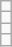<table class="wikitable">
<tr>
<td></td>
</tr>
<tr>
<td></td>
</tr>
<tr>
<td></td>
</tr>
<tr>
<td></td>
</tr>
</table>
